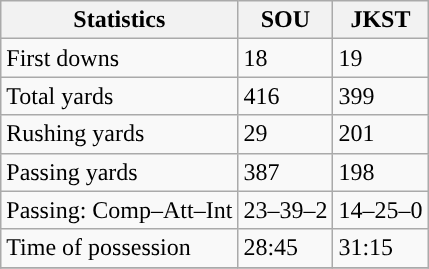<table class="wikitable" style="float: left;">
<tr>
<th>Statistics</th>
<th>SOU</th>
<th>JKST</th>
</tr>
<tr>
<td>First downs</td>
<td>18</td>
<td>19</td>
</tr>
<tr>
<td>Total yards</td>
<td>416</td>
<td>399</td>
</tr>
<tr>
<td>Rushing yards</td>
<td>29</td>
<td>201</td>
</tr>
<tr>
<td>Passing yards</td>
<td>387</td>
<td>198</td>
</tr>
<tr>
<td>Passing: Comp–Att–Int</td>
<td>23–39–2</td>
<td>14–25–0</td>
</tr>
<tr>
<td>Time of possession</td>
<td>28:45</td>
<td>31:15</td>
</tr>
<tr>
</tr>
</table>
